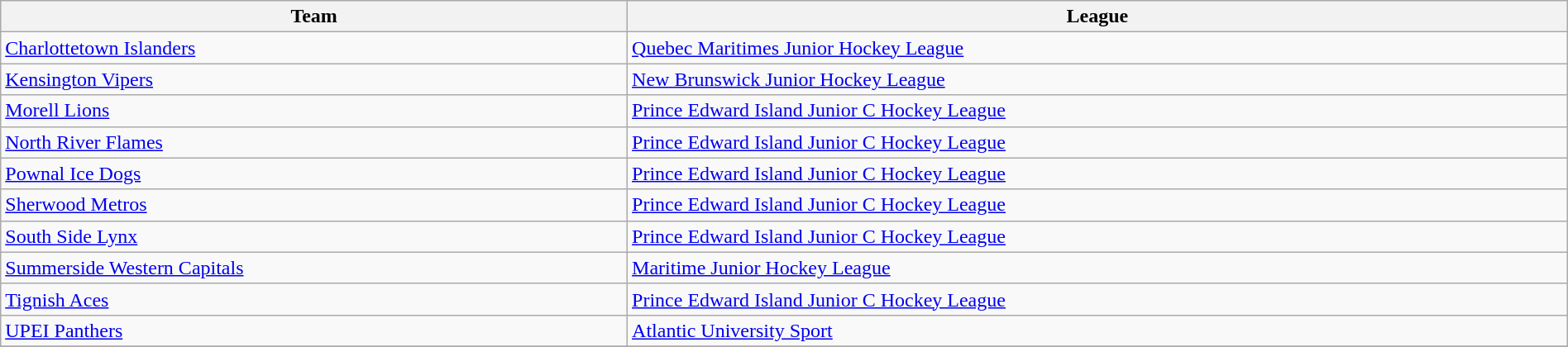<table class="wikitable sortable" width=100%>
<tr>
<th width=40%>Team</th>
<th width=60%>League</th>
</tr>
<tr>
<td><a href='#'>Charlottetown Islanders</a></td>
<td><a href='#'>Quebec Maritimes Junior Hockey League</a></td>
</tr>
<tr>
<td><a href='#'>Kensington Vipers</a></td>
<td><a href='#'>New Brunswick Junior Hockey League</a></td>
</tr>
<tr>
<td><a href='#'>Morell Lions</a></td>
<td><a href='#'>Prince Edward Island Junior C Hockey League</a></td>
</tr>
<tr>
<td><a href='#'>North River Flames</a></td>
<td><a href='#'>Prince Edward Island Junior C Hockey League</a></td>
</tr>
<tr>
<td><a href='#'>Pownal Ice Dogs</a></td>
<td><a href='#'>Prince Edward Island Junior C Hockey League</a></td>
</tr>
<tr>
<td><a href='#'>Sherwood Metros</a></td>
<td><a href='#'>Prince Edward Island Junior C Hockey League</a></td>
</tr>
<tr>
<td><a href='#'>South Side Lynx</a></td>
<td><a href='#'>Prince Edward Island Junior C Hockey League</a></td>
</tr>
<tr>
<td><a href='#'>Summerside Western Capitals</a></td>
<td><a href='#'>Maritime Junior Hockey League</a></td>
</tr>
<tr>
<td><a href='#'>Tignish Aces</a></td>
<td><a href='#'>Prince Edward Island Junior C Hockey League</a></td>
</tr>
<tr>
<td><a href='#'>UPEI Panthers</a></td>
<td><a href='#'>Atlantic University Sport</a></td>
</tr>
<tr>
</tr>
</table>
